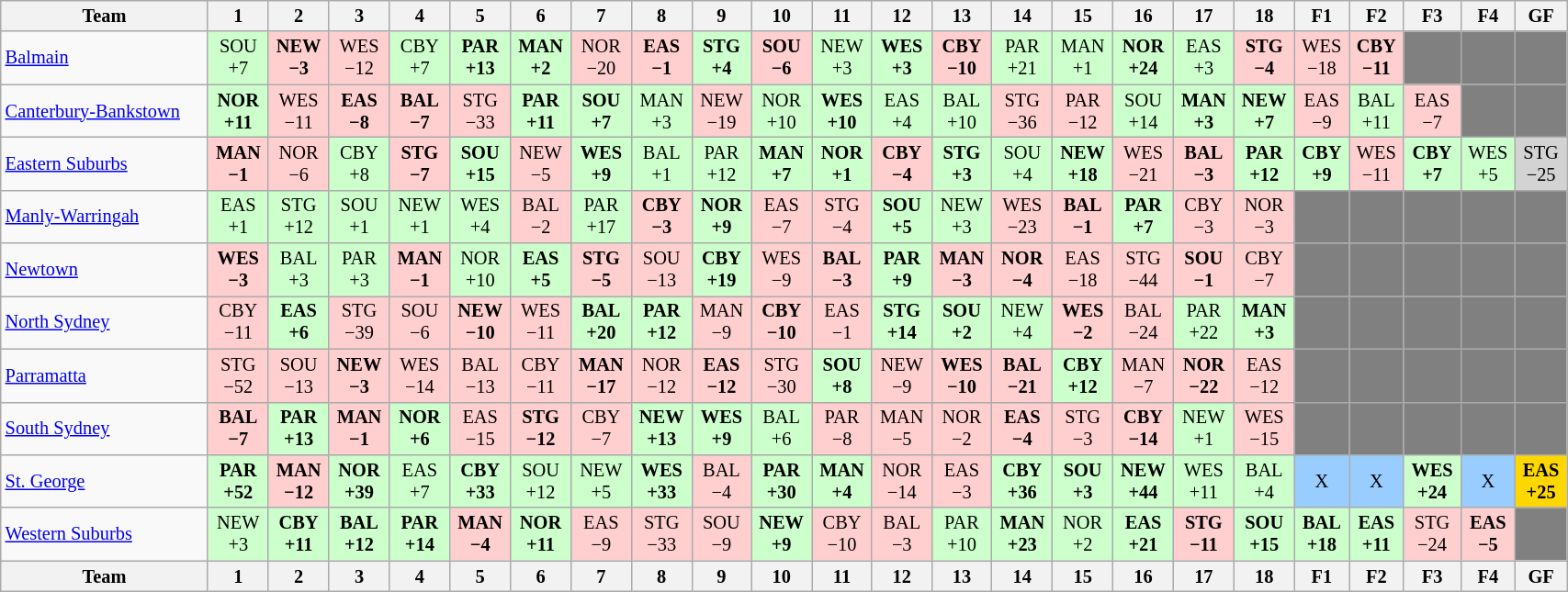<table class="wikitable sortable" style="font-size:85%; text-align:center; width:90%">
<tr valign="top">
<th valign="middle">Team</th>
<th>1</th>
<th>2</th>
<th>3</th>
<th>4</th>
<th>5</th>
<th>6</th>
<th>7</th>
<th>8</th>
<th>9</th>
<th>10</th>
<th>11</th>
<th>12</th>
<th>13</th>
<th>14</th>
<th>15</th>
<th>16</th>
<th>17</th>
<th>18</th>
<th>F1</th>
<th>F2</th>
<th>F3</th>
<th>F4</th>
<th>GF</th>
</tr>
<tr>
<td align="left"><a href='#'>Balmain</a></td>
<td style="background:#cfc;">SOU<br>+7</td>
<td style="background:#FFCFCF;"><strong>NEW<br>−3</strong></td>
<td style="background:#FFCFCF;">WES<br>−12</td>
<td style="background:#cfc;">CBY<br>+7</td>
<td style="background:#cfc;"><strong>PAR<br>+13</strong></td>
<td style="background:#cfc;"><strong>MAN<br>+2</strong></td>
<td style="background:#FFCFCF;">NOR<br>−20</td>
<td style="background:#FFCFCF;"><strong>EAS<br>−1</strong></td>
<td style="background:#cfc;"><strong>STG<br>+4</strong></td>
<td style="background:#FFCFCF;"><strong>SOU<br>−6</strong></td>
<td style="background:#cfc;">NEW<br>+3</td>
<td style="background:#cfc;"><strong>WES<br>+3</strong></td>
<td style="background:#FFCFCF;"><strong>CBY<br>−10</strong></td>
<td style="background:#cfc;">PAR<br>+21</td>
<td style="background:#cfc;">MAN<br>+1</td>
<td style="background:#cfc;"><strong>NOR<br>+24</strong></td>
<td style="background:#cfc;">EAS<br>+3</td>
<td style="background:#FFCFCF;"><strong>STG<br>−4</strong></td>
<td style="background:#FFCFCF;">WES<br>−18</td>
<td style="background:#FFCFCF;"><strong>CBY<br>−11</strong></td>
<td style="background:#808080;"></td>
<td style="background:#808080;"></td>
<td style="background:#808080;"></td>
</tr>
<tr>
<td align="left"><a href='#'>Canterbury-Bankstown</a></td>
<td style="background:#cfc;"><strong>NOR<br>+11</strong></td>
<td style="background:#FFCFCF;">WES<br>−11</td>
<td style="background:#FFCFCF;"><strong>EAS<br>−8</strong></td>
<td style="background:#FFCFCF;"><strong>BAL<br>−7</strong></td>
<td style="background:#FFCFCF;">STG<br>−33</td>
<td style="background:#cfc;"><strong>PAR<br>+11</strong></td>
<td style="background:#cfc;"><strong>SOU<br>+7</strong></td>
<td style="background:#cfc;">MAN<br>+3</td>
<td style="background:#FFCFCF;">NEW<br>−19</td>
<td style="background:#cfc;">NOR<br>+10</td>
<td style="background:#cfc;"><strong>WES<br>+10</strong></td>
<td style="background:#cfc;">EAS<br>+4</td>
<td style="background:#cfc;">BAL<br>+10</td>
<td style="background:#FFCFCF;">STG<br>−36</td>
<td style="background:#FFCFCF;">PAR<br>−12</td>
<td style="background:#cfc;">SOU<br>+14</td>
<td style="background:#cfc;"><strong>MAN<br>+3</strong></td>
<td style="background:#cfc;"><strong>NEW<br>+7</strong></td>
<td style="background:#FFCFCF;">EAS<br>−9</td>
<td style="background:#cfc;">BAL<br>+11</td>
<td style="background:#FFCFCF;">EAS<br>−7</td>
<td style="background:#808080;"></td>
<td style="background:#808080;"></td>
</tr>
<tr>
<td align="left"><a href='#'>Eastern Suburbs</a></td>
<td style="background:#FFCFCF;"><strong>MAN<br>−1</strong></td>
<td style="background:#FFCFCF;">NOR<br>−6</td>
<td style="background:#cfc;">CBY<br>+8</td>
<td style="background:#FFCFCF;"><strong>STG<br>−7</strong></td>
<td style="background:#cfc;"><strong>SOU<br>+15</strong></td>
<td style="background:#FFCFCF;">NEW<br>−5</td>
<td style="background:#cfc;"><strong>WES<br>+9</strong></td>
<td style="background:#cfc;">BAL<br>+1</td>
<td style="background:#cfc;">PAR<br>+12</td>
<td style="background:#cfc;"><strong>MAN<br>+7</strong></td>
<td style="background:#cfc;"><strong>NOR<br>+1</strong></td>
<td style="background:#FFCFCF;"><strong>CBY<br>−4</strong></td>
<td style="background:#cfc;"><strong>STG<br>+3</strong></td>
<td style="background:#cfc;">SOU<br>+4</td>
<td style="background:#cfc;"><strong>NEW<br>+18</strong></td>
<td style="background:#FFCFCF;">WES<br>−21</td>
<td style="background:#FFCFCF;"><strong>BAL<br>−3</strong></td>
<td style="background:#cfc;"><strong>PAR<br>+12</strong></td>
<td style="background:#cfc;"><strong>CBY<br>+9</strong></td>
<td style="background:#FFCFCF;">WES<br>−11</td>
<td style="background:#cfc;"><strong>CBY<br>+7</strong></td>
<td style="background:#cfc;">WES<br>+5</td>
<td style="background:#D3D3D3;">STG<br>−25</td>
</tr>
<tr>
<td align="left"><a href='#'>Manly-Warringah</a></td>
<td style="background:#cfc;">EAS<br>+1</td>
<td style="background:#cfc;">STG<br>+12</td>
<td style="background:#cfc;">SOU<br>+1</td>
<td style="background:#cfc;">NEW<br>+1</td>
<td style="background:#cfc;">WES<br>+4</td>
<td style="background:#FFCFCF;">BAL<br>−2</td>
<td style="background:#cfc;">PAR<br>+17</td>
<td style="background:#FFCFCF;"><strong>CBY<br>−3</strong></td>
<td style="background:#cfc;"><strong>NOR<br>+9</strong></td>
<td style="background:#FFCFCF;">EAS<br>−7</td>
<td style="background:#FFCFCF;">STG<br>−4</td>
<td style="background:#cfc;"><strong>SOU<br>+5</strong></td>
<td style="background:#cfc;">NEW<br>+3</td>
<td style="background:#FFCFCF;">WES<br>−23</td>
<td style="background:#FFCFCF;"><strong>BAL<br>−1</strong></td>
<td style="background:#cfc;"><strong>PAR<br>+7</strong></td>
<td style="background:#FFCFCF;">CBY<br>−3</td>
<td style="background:#FFCFCF;">NOR<br>−3</td>
<td style="background:#808080;"></td>
<td style="background:#808080;"></td>
<td style="background:#808080;"></td>
<td style="background:#808080;"></td>
<td style="background:#808080;"></td>
</tr>
<tr>
<td align="left"><a href='#'>Newtown</a></td>
<td style="background:#FFCFCF;"><strong>WES<br>−3</strong></td>
<td style="background:#cfc;">BAL<br>+3</td>
<td style="background:#cfc;">PAR<br>+3</td>
<td style="background:#FFCFCF;"><strong>MAN<br>−1</strong></td>
<td style="background:#cfc;">NOR<br>+10</td>
<td style="background:#cfc;"><strong>EAS<br>+5</strong></td>
<td style="background:#FFCFCF;"><strong>STG<br>−5</strong></td>
<td style="background:#FFCFCF;">SOU<br>−13</td>
<td style="background:#cfc;"><strong>CBY<br>+19</strong></td>
<td style="background:#FFCFCF;">WES<br>−9</td>
<td style="background:#FFCFCF;"><strong>BAL<br>−3</strong></td>
<td style="background:#cfc;"><strong>PAR<br>+9</strong></td>
<td style="background:#FFCFCF;"><strong>MAN<br>−3</strong></td>
<td style="background:#FFCFCF;"><strong>NOR<br>−4</strong></td>
<td style="background:#FFCFCF;">EAS<br>−18</td>
<td style="background:#FFCFCF;">STG<br>−44</td>
<td style="background:#FFCFCF;"><strong>SOU<br>−1</strong></td>
<td style="background:#FFCFCF;">CBY<br>−7</td>
<td style="background:#808080;"></td>
<td style="background:#808080;"></td>
<td style="background:#808080;"></td>
<td style="background:#808080;"></td>
<td style="background:#808080;"></td>
</tr>
<tr>
<td align="left"><a href='#'>North Sydney</a></td>
<td style="background:#FFCFCF;">CBY<br>−11</td>
<td style="background:#cfc;"><strong>EAS<br>+6</strong></td>
<td style="background:#FFCFCF;">STG<br>−39</td>
<td style="background:#FFCFCF;">SOU<br>−6</td>
<td style="background:#FFCFCF;"><strong>NEW<br>−10</strong></td>
<td style="background:#FFCFCF;">WES<br>−11</td>
<td style="background:#cfc;"><strong>BAL<br>+20</strong></td>
<td style="background:#cfc;"><strong>PAR<br>+12</strong></td>
<td style="background:#FFCFCF;">MAN<br>−9</td>
<td style="background:#FFCFCF;"><strong>CBY<br>−10</strong></td>
<td style="background:#FFCFCF;">EAS<br>−1</td>
<td style="background:#cfc;"><strong>STG<br>+14</strong></td>
<td style="background:#cfc;"><strong>SOU<br>+2</strong></td>
<td style="background:#cfc;">NEW<br>+4</td>
<td style="background:#FFCFCF;"><strong>WES<br>−2</strong></td>
<td style="background:#FFCFCF;">BAL<br>−24</td>
<td style="background:#cfc;">PAR<br>+22</td>
<td style="background:#cfc;"><strong>MAN<br>+3</strong></td>
<td style="background:#808080;"></td>
<td style="background:#808080;"></td>
<td style="background:#808080;"></td>
<td style="background:#808080;"></td>
<td style="background:#808080;"></td>
</tr>
<tr>
<td align="left"><a href='#'>Parramatta</a></td>
<td style="background:#FFCFCF;">STG<br>−52</td>
<td style="background:#FFCFCF;">SOU<br>−13</td>
<td style="background:#FFCFCF;"><strong>NEW<br>−3</strong></td>
<td style="background:#FFCFCF;">WES<br>−14</td>
<td style="background:#FFCFCF;">BAL<br>−13</td>
<td style="background:#FFCFCF;">CBY<br>−11</td>
<td style="background:#FFCFCF;"><strong>MAN<br>−17</strong></td>
<td style="background:#FFCFCF;">NOR<br>−12</td>
<td style="background:#FFCFCF;"><strong>EAS<br>−12</strong></td>
<td style="background:#FFCFCF;">STG<br>−30</td>
<td style="background:#cfc;"><strong>SOU<br>+8</strong></td>
<td style="background:#FFCFCF;">NEW<br>−9</td>
<td style="background:#FFCFCF;"><strong>WES<br>−10</strong></td>
<td style="background:#FFCFCF;"><strong>BAL<br>−21</strong></td>
<td style="background:#cfc;"><strong>CBY<br>+12</strong></td>
<td style="background:#FFCFCF;">MAN<br>−7</td>
<td style="background:#FFCFCF;"><strong>NOR<br>−22</strong></td>
<td style="background:#FFCFCF;">EAS<br>−12</td>
<td style="background:#808080;"></td>
<td style="background:#808080;"></td>
<td style="background:#808080;"></td>
<td style="background:#808080;"></td>
<td style="background:#808080;"></td>
</tr>
<tr>
<td align="left"><a href='#'>South Sydney</a></td>
<td style="background:#FFCFCF;"><strong>BAL<br>−7</strong></td>
<td style="background:#cfc;"><strong>PAR<br>+13</strong></td>
<td style="background:#FFCFCF;"><strong>MAN<br>−1</strong></td>
<td style="background:#cfc;"><strong>NOR<br>+6</strong></td>
<td style="background:#FFCFCF;">EAS<br>−15</td>
<td style="background:#FFCFCF;"><strong>STG<br>−12</strong></td>
<td style="background:#FFCFCF;">CBY<br>−7</td>
<td style="background:#cfc;"><strong>NEW<br>+13</strong></td>
<td style="background:#cfc;"><strong>WES<br>+9</strong></td>
<td style="background:#cfc;">BAL<br>+6</td>
<td style="background:#FFCFCF;">PAR<br>−8</td>
<td style="background:#FFCFCF;">MAN<br>−5</td>
<td style="background:#FFCFCF;">NOR<br>−2</td>
<td style="background:#FFCFCF;"><strong>EAS<br>−4</strong></td>
<td style="background:#FFCFCF;">STG<br>−3</td>
<td style="background:#FFCFCF;"><strong>CBY<br>−14</strong></td>
<td style="background:#cfc;">NEW<br>+1</td>
<td style="background:#FFCFCF;">WES<br>−15</td>
<td style="background:#808080;"></td>
<td style="background:#808080;"></td>
<td style="background:#808080;"></td>
<td style="background:#808080;"></td>
<td style="background:#808080;"></td>
</tr>
<tr>
<td align="left"><a href='#'>St. George</a></td>
<td style="background:#cfc;"><strong>PAR<br>+52</strong></td>
<td style="background:#FFCFCF;"><strong>MAN<br>−12</strong></td>
<td style="background:#cfc;"><strong>NOR<br>+39</strong></td>
<td style="background:#cfc;">EAS<br>+7</td>
<td style="background:#cfc;"><strong>CBY<br>+33</strong></td>
<td style="background:#cfc;">SOU<br>+12</td>
<td style="background:#cfc;">NEW<br>+5</td>
<td style="background:#cfc;"><strong>WES<br>+33</strong></td>
<td style="background:#FFCFCF;">BAL<br>−4</td>
<td style="background:#cfc;"><strong>PAR<br>+30</strong></td>
<td style="background:#cfc;"><strong>MAN<br>+4</strong></td>
<td style="background:#FFCFCF;">NOR<br>−14</td>
<td style="background:#FFCFCF;">EAS<br>−3</td>
<td style="background:#cfc;"><strong>CBY<br>+36</strong></td>
<td style="background:#cfc;"><strong>SOU<br>+3</strong></td>
<td style="background:#cfc;"><strong>NEW<br>+44</strong></td>
<td style="background:#cfc;">WES<br>+11</td>
<td style="background:#cfc;">BAL<br>+4</td>
<td style="background:#99ccff;">X</td>
<td style="background:#99ccff;">X</td>
<td style="background:#cfc;"><strong>WES<br>+24</strong></td>
<td style="background:#99ccff;">X</td>
<td style="background:#FFD700;"><strong>EAS<br>+25</strong></td>
</tr>
<tr>
<td align="left"><a href='#'>Western Suburbs</a></td>
<td style="background:#cfc;">NEW<br>+3</td>
<td style="background:#cfc;"><strong>CBY<br>+11</strong></td>
<td style="background:#cfc;"><strong>BAL<br>+12</strong></td>
<td style="background:#cfc;"><strong>PAR<br>+14</strong></td>
<td style="background:#FFCFCF;"><strong>MAN<br>−4</strong></td>
<td style="background:#cfc;"><strong>NOR<br>+11</strong></td>
<td style="background:#FFCFCF;">EAS<br>−9</td>
<td style="background:#FFCFCF;">STG<br>−33</td>
<td style="background:#FFCFCF;">SOU<br>−9</td>
<td style="background:#cfc;"><strong>NEW<br>+9</strong></td>
<td style="background:#FFCFCF;">CBY<br>−10</td>
<td style="background:#FFCFCF;">BAL<br>−3</td>
<td style="background:#cfc;">PAR<br>+10</td>
<td style="background:#cfc;"><strong>MAN<br>+23</strong></td>
<td style="background:#cfc;">NOR<br>+2</td>
<td style="background:#cfc;"><strong>EAS<br>+21</strong></td>
<td style="background:#FFCFCF;"><strong>STG<br>−11</strong></td>
<td style="background:#cfc;"><strong>SOU<br>+15</strong></td>
<td style="background:#cfc;"><strong>BAL<br>+18</strong></td>
<td style="background:#cfc;"><strong>EAS<br>+11</strong></td>
<td style="background:#FFCFCF;">STG<br>−24</td>
<td style="background:#FFCFCF;"><strong>EAS<br>−5</strong></td>
<td style="background:#808080;"></td>
</tr>
<tr valign="top">
<th valign="middle">Team</th>
<th>1</th>
<th>2</th>
<th>3</th>
<th>4</th>
<th>5</th>
<th>6</th>
<th>7</th>
<th>8</th>
<th>9</th>
<th>10</th>
<th>11</th>
<th>12</th>
<th>13</th>
<th>14</th>
<th>15</th>
<th>16</th>
<th>17</th>
<th>18</th>
<th>F1</th>
<th>F2</th>
<th>F3</th>
<th>F4</th>
<th>GF</th>
</tr>
</table>
